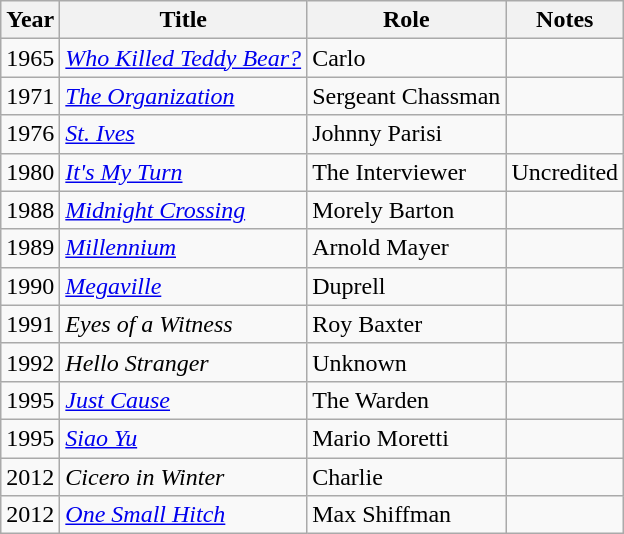<table class="wikitable sortable">
<tr>
<th>Year</th>
<th>Title</th>
<th>Role</th>
<th>Notes</th>
</tr>
<tr>
<td>1965</td>
<td><em><a href='#'>Who Killed Teddy Bear?</a></em></td>
<td>Carlo</td>
<td></td>
</tr>
<tr>
<td>1971</td>
<td><em><a href='#'>The Organization</a></em></td>
<td>Sergeant Chassman</td>
<td></td>
</tr>
<tr>
<td>1976</td>
<td><em><a href='#'>St. Ives</a></em></td>
<td>Johnny Parisi</td>
<td></td>
</tr>
<tr>
<td>1980</td>
<td><em><a href='#'>It's My Turn</a></em></td>
<td>The Interviewer</td>
<td>Uncredited</td>
</tr>
<tr>
<td>1988</td>
<td><em><a href='#'>Midnight Crossing</a></em></td>
<td>Morely Barton</td>
<td></td>
</tr>
<tr>
<td>1989</td>
<td><em><a href='#'>Millennium</a></em></td>
<td>Arnold Mayer</td>
<td></td>
</tr>
<tr>
<td>1990</td>
<td><em><a href='#'>Megaville</a></em></td>
<td>Duprell</td>
<td></td>
</tr>
<tr>
<td>1991</td>
<td><em>Eyes of a Witness</em></td>
<td>Roy Baxter</td>
<td></td>
</tr>
<tr>
<td>1992</td>
<td><em>Hello Stranger</em></td>
<td>Unknown</td>
<td></td>
</tr>
<tr>
<td>1995</td>
<td><em><a href='#'>Just Cause</a></em></td>
<td>The Warden</td>
<td></td>
</tr>
<tr>
<td>1995</td>
<td><em><a href='#'>Siao Yu</a></em></td>
<td>Mario Moretti</td>
<td></td>
</tr>
<tr>
<td>2012</td>
<td><em>Cicero in Winter</em></td>
<td>Charlie</td>
<td></td>
</tr>
<tr>
<td>2012</td>
<td><em><a href='#'>One Small Hitch</a></em></td>
<td>Max Shiffman</td>
<td></td>
</tr>
</table>
